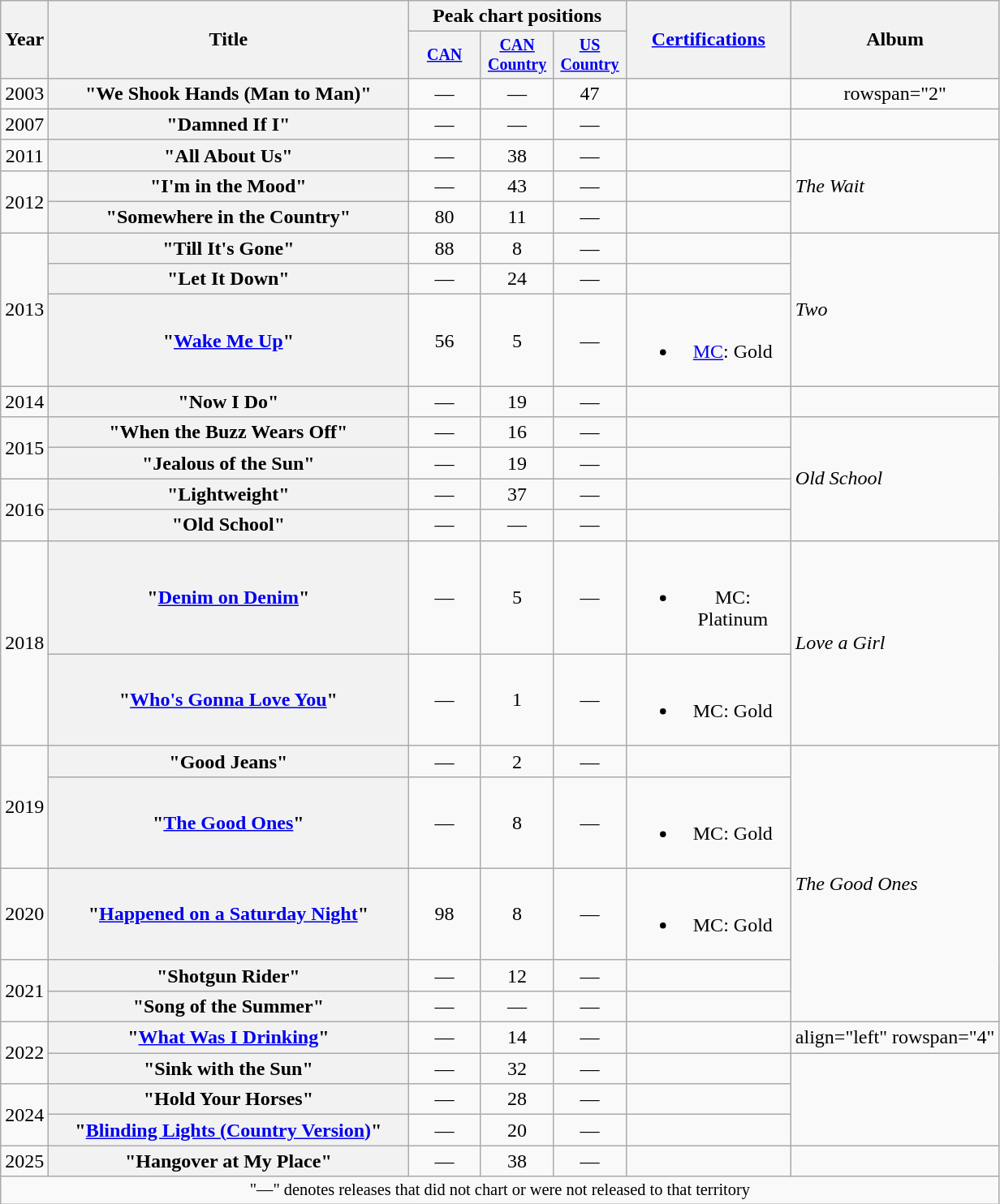<table class="wikitable plainrowheaders" style="text-align:center;">
<tr>
<th scope="col" rowspan="2">Year</th>
<th scope="col" rowspan="2" style="width:18em;">Title</th>
<th scope="col" colspan="3">Peak chart positions</th>
<th scope="col" rowspan="2" style="width:8em;"><a href='#'>Certifications</a></th>
<th scope="col" rowspan="2">Album</th>
</tr>
<tr style="font-size:smaller;">
<th scope="col" style="width:4em;"><a href='#'>CAN</a><br></th>
<th scope="col" style="width:4em;"><a href='#'>CAN Country</a><br></th>
<th scope="col" style="width:4em;"><a href='#'>US Country</a><br></th>
</tr>
<tr>
<td>2003</td>
<th scope="row">"We Shook Hands (Man to Man)"</th>
<td>—</td>
<td>—</td>
<td>47</td>
<td></td>
<td>rowspan="2" </td>
</tr>
<tr>
<td>2007</td>
<th scope="row">"Damned If I"</th>
<td>—</td>
<td>—</td>
<td>—</td>
<td></td>
</tr>
<tr>
<td>2011</td>
<th scope="row">"All About Us"</th>
<td>—</td>
<td>38</td>
<td>—</td>
<td></td>
<td align="left" rowspan="3"><em>The Wait</em></td>
</tr>
<tr>
<td rowspan="2">2012</td>
<th scope="row">"I'm in the Mood"</th>
<td>—</td>
<td>43</td>
<td>—</td>
<td></td>
</tr>
<tr>
<th scope="row">"Somewhere in the Country"</th>
<td>80</td>
<td>11</td>
<td>—</td>
<td></td>
</tr>
<tr>
<td rowspan="3">2013</td>
<th scope="row">"Till It's Gone"</th>
<td>88</td>
<td>8</td>
<td>—</td>
<td></td>
<td align="left" rowspan="3"><em>Two</em></td>
</tr>
<tr>
<th scope="row">"Let It Down"</th>
<td>—</td>
<td>24</td>
<td>—</td>
<td></td>
</tr>
<tr>
<th scope="row">"<a href='#'>Wake Me Up</a>" </th>
<td>56</td>
<td>5</td>
<td>—</td>
<td><br><ul><li><a href='#'>MC</a>: Gold</li></ul></td>
</tr>
<tr>
<td>2014</td>
<th scope="row">"Now I Do"</th>
<td>—</td>
<td>19</td>
<td>—</td>
<td></td>
<td></td>
</tr>
<tr>
<td rowspan="2">2015</td>
<th scope="row">"When the Buzz Wears Off"</th>
<td>—</td>
<td>16</td>
<td>—</td>
<td></td>
<td align="left" rowspan="4"><em>Old School</em></td>
</tr>
<tr>
<th scope="row">"Jealous of the Sun"</th>
<td>—</td>
<td>19</td>
<td>—</td>
<td></td>
</tr>
<tr>
<td rowspan="2">2016</td>
<th scope="row">"Lightweight"</th>
<td>—</td>
<td>37</td>
<td>—</td>
<td></td>
</tr>
<tr>
<th scope="row">"Old School"</th>
<td>—</td>
<td>—</td>
<td>—</td>
<td></td>
</tr>
<tr>
<td rowspan="2">2018</td>
<th scope="row">"<a href='#'>Denim on Denim</a>"</th>
<td>—</td>
<td>5</td>
<td>—</td>
<td><br><ul><li>MC: Platinum</li></ul></td>
<td align="left" rowspan="2"><em>Love a Girl</em></td>
</tr>
<tr>
<th scope="row">"<a href='#'>Who's Gonna Love You</a>"</th>
<td>—</td>
<td>1</td>
<td>—</td>
<td><br><ul><li>MC: Gold</li></ul></td>
</tr>
<tr>
<td rowspan="2">2019</td>
<th scope="row">"Good Jeans"</th>
<td>—</td>
<td>2</td>
<td>—</td>
<td></td>
<td align="left" rowspan="5"><em>The Good Ones</em></td>
</tr>
<tr>
<th scope="row">"<a href='#'>The Good Ones</a>" </th>
<td>—</td>
<td>8</td>
<td>—</td>
<td><br><ul><li>MC: Gold</li></ul></td>
</tr>
<tr>
<td>2020</td>
<th scope="row">"<a href='#'>Happened on a Saturday Night</a>"</th>
<td>98</td>
<td>8</td>
<td>—</td>
<td><br><ul><li>MC: Gold</li></ul></td>
</tr>
<tr>
<td rowspan="2">2021</td>
<th scope="row">"Shotgun Rider"</th>
<td>—</td>
<td>12</td>
<td>—</td>
<td></td>
</tr>
<tr>
<th scope="row">"Song of the Summer" <br></th>
<td>—</td>
<td>—</td>
<td>—</td>
<td></td>
</tr>
<tr>
<td rowspan="2">2022</td>
<th scope="row">"<a href='#'>What Was I Drinking</a>"</th>
<td>—</td>
<td>14</td>
<td>—</td>
<td></td>
<td>align="left" rowspan="4" </td>
</tr>
<tr>
<th scope="row">"Sink with the Sun"</th>
<td>—</td>
<td>32</td>
<td>—</td>
<td></td>
</tr>
<tr>
<td rowspan="2">2024</td>
<th scope="row">"Hold Your Horses"</th>
<td>—</td>
<td>28</td>
<td>—</td>
<td></td>
</tr>
<tr>
<th scope="row">"<a href='#'>Blinding Lights (Country Version)</a>"</th>
<td>—</td>
<td>20</td>
<td>—</td>
<td></td>
</tr>
<tr>
<td>2025</td>
<th scope="row">"Hangover at My Place"<br></th>
<td>—</td>
<td>38</td>
<td>—</td>
<td></td>
<td></td>
</tr>
<tr>
<td colspan="7" style="font-size:85%">"—" denotes releases that did not chart or were not released to that territory</td>
</tr>
</table>
